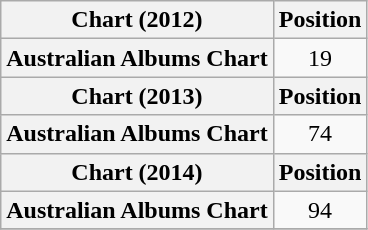<table class="wikitable sortable plainrowheaders" style="text-align:center">
<tr>
<th scope="col">Chart (2012)</th>
<th scope="col">Position</th>
</tr>
<tr>
<th scope="row">Australian Albums Chart</th>
<td>19</td>
</tr>
<tr>
<th scope="col">Chart (2013)</th>
<th scope="col">Position</th>
</tr>
<tr>
<th scope="row">Australian Albums Chart</th>
<td>74</td>
</tr>
<tr>
<th scope="col">Chart (2014)</th>
<th scope="col">Position</th>
</tr>
<tr>
<th scope="row">Australian Albums Chart</th>
<td>94</td>
</tr>
<tr>
</tr>
</table>
